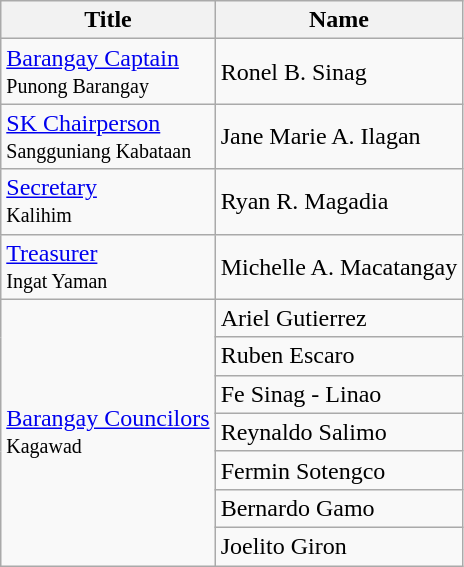<table class="wikitable">
<tr>
<th>Title</th>
<th>Name</th>
</tr>
<tr>
<td><a href='#'>Barangay Captain</a><br><small>Punong Barangay</small></td>
<td>Ronel B. Sinag</td>
</tr>
<tr>
<td><a href='#'>SK Chairperson</a><br><small>Sangguniang Kabataan</small></td>
<td>Jane Marie A. Ilagan</td>
</tr>
<tr>
<td><a href='#'>Secretary</a><br><small>Kalihim</small></td>
<td>Ryan R. Magadia</td>
</tr>
<tr>
<td><a href='#'>Treasurer</a><br><small>Ingat Yaman</small></td>
<td>Michelle A. Macatangay</td>
</tr>
<tr>
<td rowspan="8"><a href='#'>Barangay Councilors</a><br><small>Kagawad</small></td>
<td>Ariel Gutierrez</td>
</tr>
<tr>
<td>Ruben Escaro</td>
</tr>
<tr>
<td>Fe Sinag - Linao</td>
</tr>
<tr>
<td>Reynaldo Salimo</td>
</tr>
<tr>
<td>Fermin Sotengco</td>
</tr>
<tr>
<td>Bernardo Gamo</td>
</tr>
<tr>
<td>Joelito Giron</td>
</tr>
</table>
